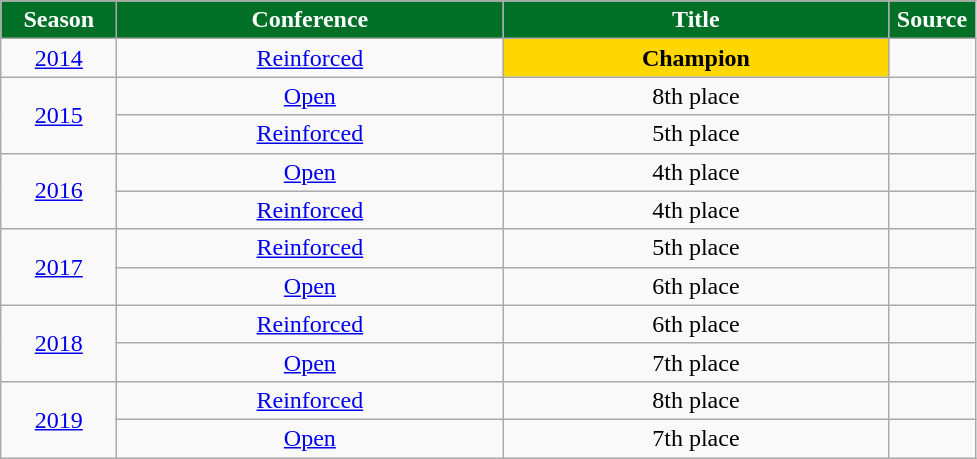<table class="wikitable">
<tr>
<th width=70px style="background: #026f27; color: #FFFFFF; text-align: center"><strong>Season</strong></th>
<th width=250px style="background: #026f27; color: #FFFFFF"><strong>Conference</strong></th>
<th width=250px style="background: #026f27; color: #FFFFFF"><strong>Title</strong></th>
<th width=50px style="background: #026f27; color: #FFFFFF; text-align: center"><strong>Source</strong></th>
</tr>
<tr align=center>
<td><a href='#'>2014</a></td>
<td><a href='#'>Reinforced</a></td>
<td style="background: gold;"><strong>Champion</strong></td>
<td></td>
</tr>
<tr align=center>
<td rowspan=2><a href='#'>2015</a></td>
<td><a href='#'>Open</a></td>
<td>8th place</td>
<td></td>
</tr>
<tr align=center>
<td><a href='#'>Reinforced</a></td>
<td>5th place</td>
<td></td>
</tr>
<tr align=center>
<td rowspan=2><a href='#'>2016</a></td>
<td><a href='#'>Open</a></td>
<td>4th place</td>
<td></td>
</tr>
<tr align=center>
<td><a href='#'>Reinforced</a></td>
<td>4th place</td>
<td></td>
</tr>
<tr align=center>
<td rowspan=2><a href='#'>2017</a> </td>
<td><a href='#'>Reinforced</a></td>
<td>5th place</td>
<td></td>
</tr>
<tr align=center>
<td><a href='#'>Open</a></td>
<td>6th place</td>
<td></td>
</tr>
<tr align=center>
<td rowspan=2><a href='#'>2018</a></td>
<td><a href='#'>Reinforced</a> </td>
<td>6th place</td>
<td></td>
</tr>
<tr align=center>
<td><a href='#'>Open</a></td>
<td>7th place</td>
<td></td>
</tr>
<tr align=center>
<td rowspan=2><a href='#'>2019</a></td>
<td><a href='#'>Reinforced</a></td>
<td>8th place</td>
<td></td>
</tr>
<tr align=center>
<td><a href='#'>Open</a></td>
<td>7th place</td>
<td></td>
</tr>
</table>
